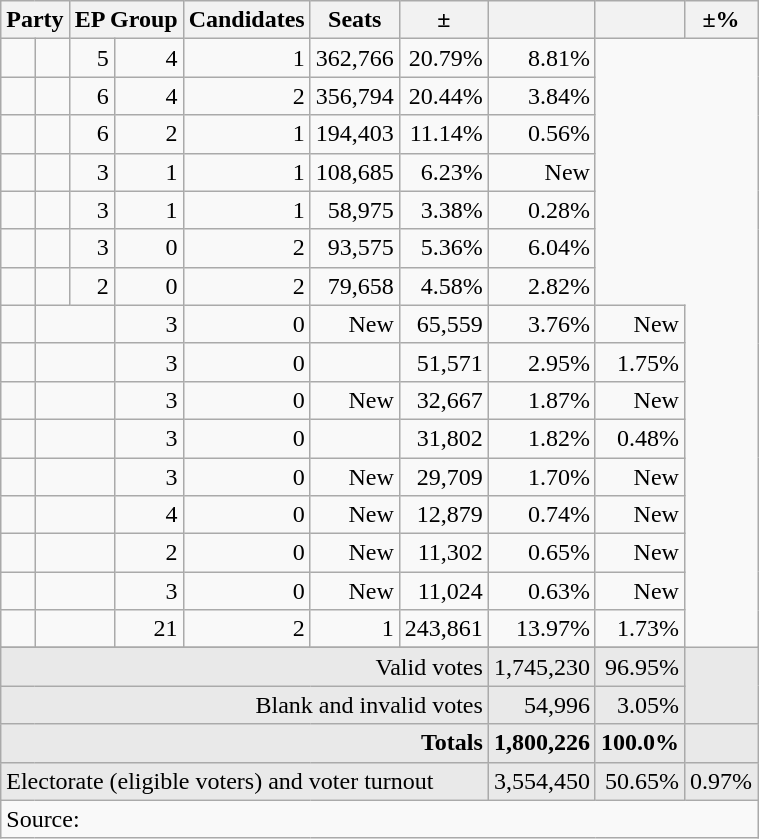<table class= "wikitable sortable">
<tr>
<th colspan=2>Party</th>
<th colspan=2>EP Group</th>
<th>Candidates</th>
<th>Seats</th>
<th>±</th>
<th></th>
<th></th>
<th>±%</th>
</tr>
<tr>
<td></td>
<td></td>
<td align=right>5</td>
<td align=right>4</td>
<td align=right>1</td>
<td align=right>362,766</td>
<td align=right>20.79%</td>
<td align=right>8.81%</td>
</tr>
<tr>
<td></td>
<td></td>
<td align=right>6</td>
<td align=right>4</td>
<td align=right>2</td>
<td align=right>356,794</td>
<td align=right>20.44%</td>
<td align=right>3.84%</td>
</tr>
<tr>
<td></td>
<td></td>
<td align=right>6</td>
<td align=right>2</td>
<td align=right>1</td>
<td align=right>194,403</td>
<td align=right>11.14%</td>
<td align=right>0.56%</td>
</tr>
<tr>
<td></td>
<td></td>
<td align=right>3</td>
<td align=right>1</td>
<td align=right>1</td>
<td align=right>108,685</td>
<td align=right>6.23%</td>
<td align=right>New</td>
</tr>
<tr>
<td></td>
<td></td>
<td align=right>3</td>
<td align=right>1</td>
<td align=right>1</td>
<td align=right>58,975</td>
<td align=right>3.38%</td>
<td align=right>0.28%</td>
</tr>
<tr>
<td></td>
<td></td>
<td align=right>3</td>
<td align=right>0</td>
<td align=right>2</td>
<td align=right>93,575</td>
<td align=right>5.36%</td>
<td align=right> 6.04%</td>
</tr>
<tr>
<td></td>
<td></td>
<td align=right>2</td>
<td align=right>0</td>
<td align=right>2</td>
<td align=right>79,658</td>
<td align=right>4.58%</td>
<td align=right>2.82%</td>
</tr>
<tr>
<td></td>
<td colspan=2></td>
<td align=right>3</td>
<td align=right>0</td>
<td align=right>New</td>
<td align=right>65,559</td>
<td align=right>3.76%</td>
<td align=right>New</td>
</tr>
<tr>
<td></td>
<td colspan=2></td>
<td align=right>3</td>
<td align=right>0</td>
<td align=right></td>
<td align=right>51,571</td>
<td align=right>2.95%</td>
<td align=right>1.75%</td>
</tr>
<tr>
<td></td>
<td colspan=2></td>
<td align=right>3</td>
<td align=right>0</td>
<td align=right>New</td>
<td align=right>32,667</td>
<td align=right>1.87%</td>
<td align=right>New</td>
</tr>
<tr>
<td></td>
<td colspan=2></td>
<td align=right>3</td>
<td align=right>0</td>
<td align=right></td>
<td align=right>31,802</td>
<td align=right>1.82%</td>
<td align=right>0.48%</td>
</tr>
<tr>
<td></td>
<td colspan=2></td>
<td align=right>3</td>
<td align=right>0</td>
<td align=right>New</td>
<td align=right>29,709</td>
<td align=right>1.70%</td>
<td align=right>New</td>
</tr>
<tr>
<td></td>
<td colspan=2></td>
<td align=right>4</td>
<td align=right>0</td>
<td align=right>New</td>
<td align=right>12,879</td>
<td align=right>0.74%</td>
<td align=right>New</td>
</tr>
<tr>
<td></td>
<td colspan=2></td>
<td align=right>2</td>
<td align=right>0</td>
<td align=right>New</td>
<td align=right>11,302</td>
<td align=right>0.65%</td>
<td align=right>New</td>
</tr>
<tr>
<td></td>
<td colspan=2></td>
<td align=right>3</td>
<td align=right>0</td>
<td align=right>New</td>
<td align=right>11,024</td>
<td align=right>0.63%</td>
<td align=right>New</td>
</tr>
<tr>
<td></td>
<td colspan=2></td>
<td align=right>21</td>
<td align=right>2</td>
<td align=right>1</td>
<td align=right>243,861</td>
<td align=right>13.97%</td>
<td align=right>1.73%</td>
</tr>
<tr>
</tr>
<tr style="background-color:#E9E9E9">
<td style="text-align:right;" colspan="7">Valid votes</td>
<td style="text-align:right;">1,745,230</td>
<td style="text-align:right;">96.95%</td>
<td colspan="1" rowspan="2"></td>
</tr>
<tr style="background-color:#E9E9E9">
<td style="text-align:right;" colspan="7">Blank and invalid votes</td>
<td style="text-align:right;">54,996</td>
<td style="text-align:right;">3.05%</td>
</tr>
<tr style="background-color:#E9E9E9;font-weight:bold">
<td style="text-align:right;" colspan="7">Totals</td>
<td style="text-align:right;">1,800,226</td>
<td style="text-align:right;">100.0%</td>
<td></td>
</tr>
<tr style="background-color:#E9E9E9">
<td colspan="7">Electorate (eligible voters) and voter turnout</td>
<td style="text-align:right;">3,554,450</td>
<td style="text-align:right;">50.65%</td>
<td style="text-align:right;">0.97%</td>
</tr>
<tr>
<td colspan="10">Source: </td>
</tr>
</table>
